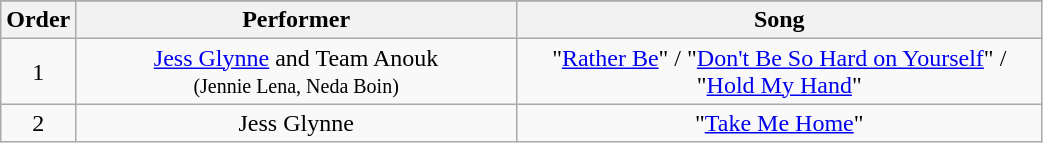<table class="wikitable" style="text-align:center; width:55%;">
<tr>
</tr>
<tr>
<th style="width:01%;">Order</th>
<th style="width:45%;">Performer</th>
<th style="width:55%;">Song</th>
</tr>
<tr>
<td>1</td>
<td><a href='#'>Jess Glynne</a> and Team Anouk <br><small>(Jennie Lena, Neda Boin)</small></td>
<td>"<a href='#'>Rather Be</a>" / "<a href='#'>Don't Be So Hard on Yourself</a>" / "<a href='#'>Hold My Hand</a>"</td>
</tr>
<tr>
<td>2</td>
<td>Jess Glynne</td>
<td>"<a href='#'>Take Me Home</a>"</td>
</tr>
</table>
